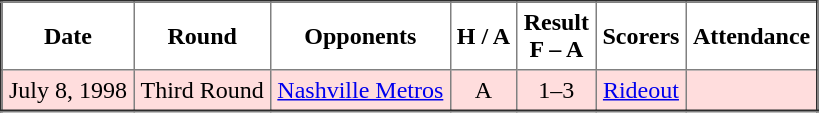<table border="2" cellpadding="4" style="border-collapse:collapse; text-align:center;">
<tr>
<th><strong>Date</strong></th>
<th><strong>Round</strong></th>
<th><strong>Opponents</strong></th>
<th><strong>H / A</strong></th>
<th><strong>Result<br>F – A</strong></th>
<th><strong>Scorers</strong></th>
<th><strong>Attendance</strong></th>
</tr>
<tr bgcolor="#ffdddd">
<td>July 8, 1998</td>
<td>Third Round</td>
<td><a href='#'>Nashville Metros</a></td>
<td>A</td>
<td>1–3</td>
<td><a href='#'>Rideout</a></td>
<td></td>
</tr>
</table>
